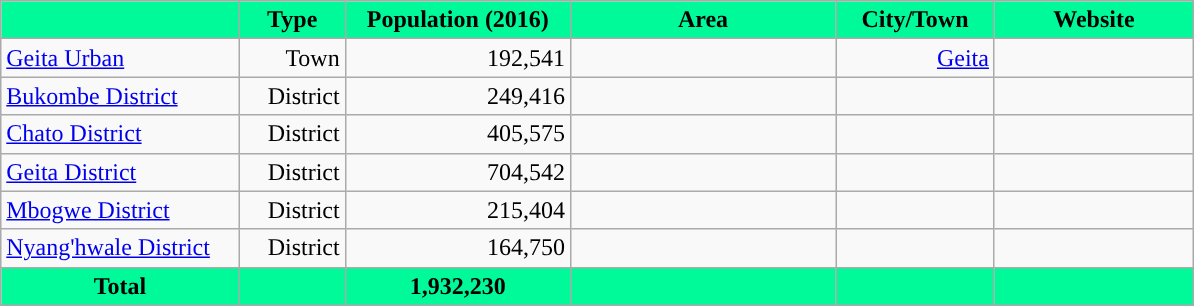<table class="wikitable sortable" style="text-align:right">
<tr>
<th style="width: 18%;background-color:MediumSpringGreen"" class=unsortable></th>
<th scope=col style="width: 8%;background-color:MediumSpringGreen"">Type</th>
<th scope=col style="width: 17%;background-color:MediumSpringGreen">Population (2016)</th>
<th scope=col style="width: 20%;background-color:MediumSpringGreen"">Area</th>
<th scope=col style="width: 12%;background-color:MediumSpringGreen" class=unsortable>City/Town</th>
<th scope=col style="width: 15%;background-color:MediumSpringGreen" class=unsortable>Website</th>
</tr>
<tr>
<td style="text-align:left;"><a href='#'>Geita Urban</a></td>
<td>Town</td>
<td>192,541</td>
<td></td>
<td><a href='#'>Geita</a></td>
<td></td>
</tr>
<tr>
<td style="text-align:left;"><a href='#'>Bukombe District</a></td>
<td>District</td>
<td>249,416</td>
<td></td>
<td></td>
<td></td>
</tr>
<tr>
<td style="text-align:left;"><a href='#'>Chato District</a></td>
<td>District</td>
<td>405,575</td>
<td></td>
<td></td>
<td></td>
</tr>
<tr>
<td style="text-align:left;"><a href='#'>Geita District</a></td>
<td>District</td>
<td>704,542</td>
<td></td>
<td></td>
<td></td>
</tr>
<tr>
<td style="text-align:left;"><a href='#'>Mbogwe District</a></td>
<td>District</td>
<td>215,404</td>
<td></td>
<td></td>
<td></td>
</tr>
<tr>
<td style="text-align:left;"><a href='#'>Nyang'hwale District</a></td>
<td>District</td>
<td>164,750</td>
<td></td>
<td></td>
<td></td>
</tr>
<tr>
<th style="background-color:MediumSpringGreen">Total</th>
<th style="background-color:MediumSpringGreen"></th>
<th style="background-color:MediumSpringGreen">1,932,230</th>
<th style="background-color:MediumSpringGreen"></th>
<th style="background-color:MediumSpringGreen"></th>
<th style="background-color:MediumSpringGreen"></th>
</tr>
</table>
